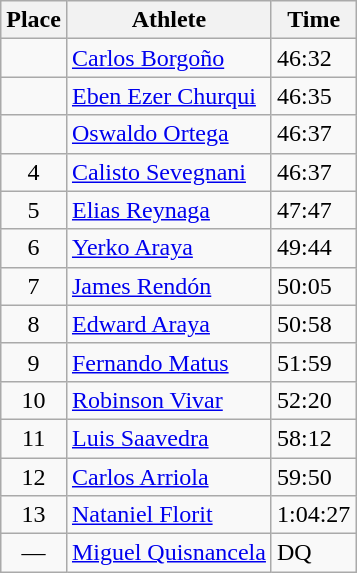<table class=wikitable>
<tr>
<th>Place</th>
<th>Athlete</th>
<th>Time</th>
</tr>
<tr>
<td align=center></td>
<td><a href='#'>Carlos Borgoño</a> </td>
<td>46:32</td>
</tr>
<tr>
<td align=center></td>
<td><a href='#'>Eben Ezer Churqui</a> </td>
<td>46:35</td>
</tr>
<tr>
<td align=center></td>
<td><a href='#'>Oswaldo Ortega</a> </td>
<td>46:37</td>
</tr>
<tr>
<td align=center>4</td>
<td><a href='#'>Calisto Sevegnani</a> </td>
<td>46:37</td>
</tr>
<tr>
<td align=center>5</td>
<td><a href='#'>Elias Reynaga</a> </td>
<td>47:47</td>
</tr>
<tr>
<td align=center>6</td>
<td><a href='#'>Yerko Araya</a> </td>
<td>49:44</td>
</tr>
<tr>
<td align=center>7</td>
<td><a href='#'>James Rendón</a> </td>
<td>50:05</td>
</tr>
<tr>
<td align=center>8</td>
<td><a href='#'>Edward Araya</a> </td>
<td>50:58</td>
</tr>
<tr>
<td align=center>9</td>
<td><a href='#'>Fernando Matus</a> </td>
<td>51:59</td>
</tr>
<tr>
<td align=center>10</td>
<td><a href='#'>Robinson Vivar</a> </td>
<td>52:20</td>
</tr>
<tr>
<td align=center>11</td>
<td><a href='#'>Luis Saavedra</a> </td>
<td>58:12</td>
</tr>
<tr>
<td align=center>12</td>
<td><a href='#'>Carlos Arriola</a> </td>
<td>59:50</td>
</tr>
<tr>
<td align=center>13</td>
<td><a href='#'>Nataniel Florit</a> </td>
<td>1:04:27</td>
</tr>
<tr>
<td align=center>—</td>
<td><a href='#'>Miguel Quisnancela</a> </td>
<td>DQ</td>
</tr>
</table>
